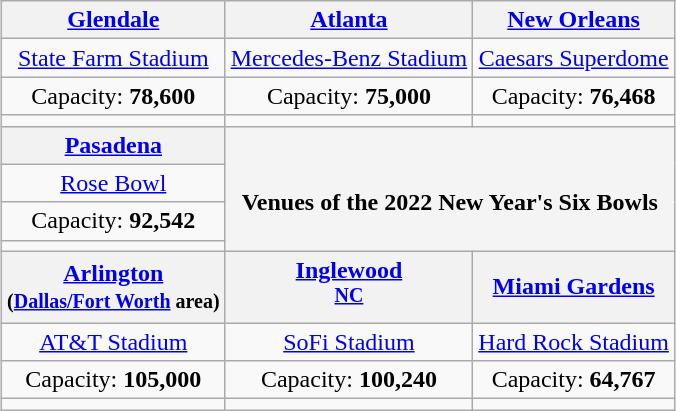<table class="wikitable" style="margin: 1em auto 1em auto; text-align:center">
<tr>
<th><a href='#'>Glendale</a><br></th>
<th><a href='#'>Atlanta</a></th>
<th><a href='#'>New Orleans</a></th>
</tr>
<tr>
<td><a href='#'>State Farm Stadium</a></td>
<td><a href='#'>Mercedes-Benz Stadium</a></td>
<td><a href='#'>Caesars Superdome</a></td>
</tr>
<tr>
<td>Capacity: <strong>78,600</strong></td>
<td>Capacity: <strong>75,000</strong></td>
<td>Capacity: <strong>76,468</strong></td>
</tr>
<tr>
<td></td>
<td></td>
<td></td>
</tr>
<tr style="text-align:center">
<th><a href='#'>Pasadena</a><br></th>
<th colspan="3" rowspan="4" style="background:#f4f4f4;"><br>Venues of the 2022 New Year's Six Bowls <br> </th>
</tr>
<tr>
<td><a href='#'>Rose Bowl</a></td>
</tr>
<tr>
<td>Capacity: <strong>92,542</strong></td>
</tr>
<tr>
<td></td>
</tr>
<tr>
<th><a href='#'>Arlington</a><br><small>(<a href='#'>Dallas/Fort Worth</a> area)</small></th>
<th><a href='#'>Inglewood</a><br><sup><a href='#'>NC</a></sup></th>
<th><a href='#'>Miami Gardens</a><br></th>
</tr>
<tr>
<td><a href='#'>AT&T Stadium</a></td>
<td><a href='#'>SoFi Stadium</a></td>
<td><a href='#'>Hard Rock Stadium</a></td>
</tr>
<tr>
<td>Capacity: <strong>105,000</strong></td>
<td>Capacity: <strong>100,240</strong></td>
<td>Capacity: <strong>64,767</strong></td>
</tr>
<tr>
<td></td>
<td></td>
<td></td>
</tr>
</table>
